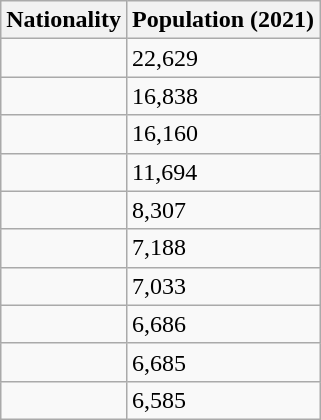<table class="wikitable">
<tr>
<th>Nationality</th>
<th>Population (2021)</th>
</tr>
<tr>
<td></td>
<td>22,629</td>
</tr>
<tr>
<td></td>
<td>16,838</td>
</tr>
<tr>
<td></td>
<td>16,160</td>
</tr>
<tr>
<td></td>
<td>11,694</td>
</tr>
<tr>
<td></td>
<td>8,307</td>
</tr>
<tr>
<td></td>
<td>7,188</td>
</tr>
<tr>
<td></td>
<td>7,033</td>
</tr>
<tr>
<td></td>
<td>6,686</td>
</tr>
<tr>
<td></td>
<td>6,685</td>
</tr>
<tr>
<td></td>
<td>6,585</td>
</tr>
</table>
